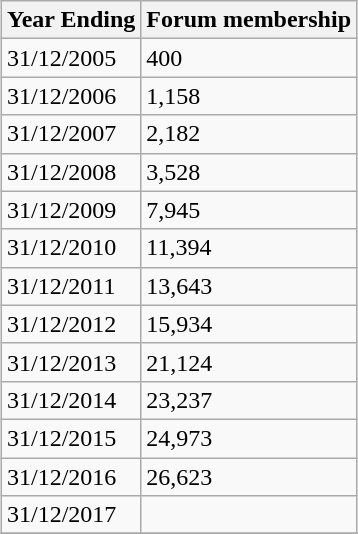<table class="wikitable" style="margin:1em auto;">
<tr>
<th>Year Ending</th>
<th>Forum membership</th>
</tr>
<tr>
<td>31/12/2005</td>
<td>400</td>
</tr>
<tr>
<td>31/12/2006</td>
<td>1,158</td>
</tr>
<tr>
<td>31/12/2007</td>
<td>2,182</td>
</tr>
<tr>
<td>31/12/2008</td>
<td>3,528</td>
</tr>
<tr>
<td>31/12/2009</td>
<td>7,945</td>
</tr>
<tr>
<td>31/12/2010</td>
<td>11,394</td>
</tr>
<tr>
<td>31/12/2011</td>
<td>13,643</td>
</tr>
<tr>
<td>31/12/2012</td>
<td>15,934</td>
</tr>
<tr>
<td>31/12/2013</td>
<td>21,124</td>
</tr>
<tr>
<td>31/12/2014</td>
<td>23,237</td>
</tr>
<tr>
<td>31/12/2015</td>
<td>24,973</td>
</tr>
<tr>
<td>31/12/2016</td>
<td>26,623</td>
</tr>
<tr>
<td>31/12/2017</td>
<td></td>
</tr>
<tr>
</tr>
</table>
